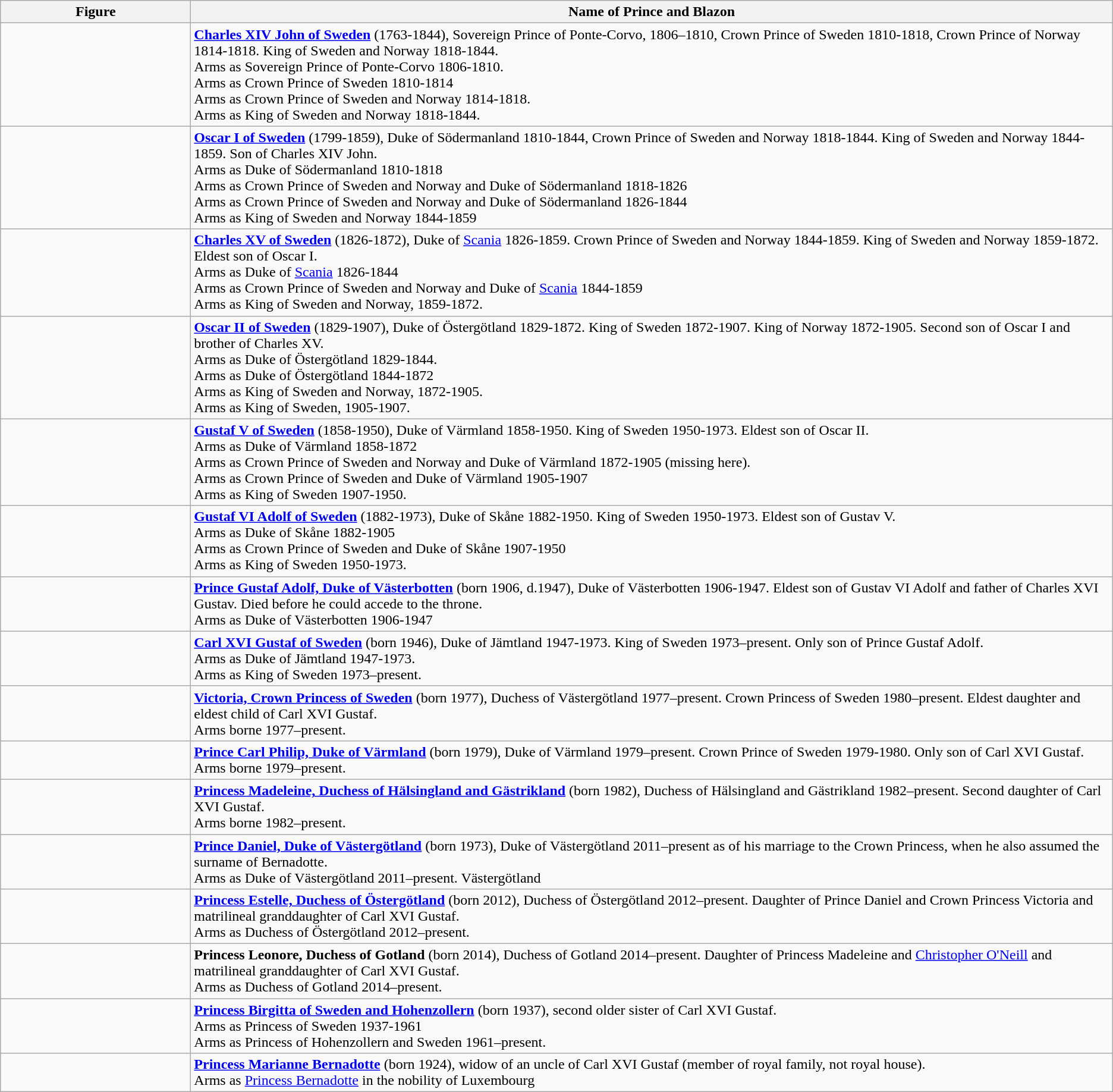<table class=wikitable>
<tr style="vertical-align:top; text-align:center;">
<th style="width:206px;">Figure</th>
<th>Name of Prince and Blazon</th>
</tr>
<tr valign=top>
<td align=center><br></td>
<td><strong><a href='#'>Charles XIV John of Sweden</a></strong> (1763-1844), Sovereign Prince of Ponte-Corvo, 1806–1810, Crown Prince of Sweden 1810-1818, Crown Prince of Norway 1814-1818. King of Sweden and Norway 1818-1844.<br>Arms as Sovereign Prince of Ponte-Corvo 1806-1810.<br>Arms as Crown Prince of Sweden 1810-1814<br>Arms as Crown Prince of Sweden and Norway 1814-1818.<br>Arms as King of Sweden and Norway 1818-1844.</td>
</tr>
<tr valign=top>
<td align=center><br>
</td>
<td><strong><a href='#'>Oscar I of Sweden</a></strong> (1799-1859), Duke of Södermanland 1810-1844, Crown Prince of Sweden and Norway 1818-1844. King of Sweden and Norway 1844-1859. Son of Charles XIV John.<br>Arms as Duke of Södermanland 1810-1818<br>Arms as Crown Prince of Sweden and Norway and Duke of Södermanland 1818-1826<br>Arms as Crown Prince of Sweden and Norway and Duke of Södermanland 1826-1844<br>Arms as King of Sweden and Norway 1844-1859</td>
</tr>
<tr valign=top>
<td align=center><br></td>
<td><strong><a href='#'>Charles XV of Sweden</a></strong> (1826-1872), Duke of <a href='#'>Scania</a> 1826-1859. Crown Prince of Sweden and Norway 1844-1859. King of Sweden and Norway 1859-1872. Eldest son of Oscar I.<br>Arms as Duke of <a href='#'>Scania</a> 1826-1844<br>Arms as Crown Prince of Sweden and Norway and Duke of <a href='#'>Scania</a>  1844-1859<br>Arms as King of Sweden and Norway, 1859-1872.</td>
</tr>
<tr valign=top>
<td align=center></td>
<td><strong><a href='#'>Oscar II of Sweden</a></strong> (1829-1907), Duke of Östergötland 1829-1872.  King of Sweden 1872-1907. King of Norway 1872-1905. Second son of Oscar I and brother of Charles XV.<br>Arms as Duke of Östergötland 1829-1844.<br>Arms as Duke of Östergötland 1844-1872<br>Arms as King of Sweden and Norway, 1872-1905.<br>Arms as King of Sweden, 1905-1907.</td>
</tr>
<tr valign=top>
<td align=center></td>
<td><strong><a href='#'>Gustaf V of Sweden</a></strong> (1858-1950), Duke of Värmland 1858-1950.  King of Sweden 1950-1973. Eldest son of Oscar II.<br>Arms as Duke of Värmland 1858-1872<br>Arms as Crown Prince of Sweden and Norway and Duke of Värmland 1872-1905 (missing here).<br>Arms as Crown Prince of Sweden and Duke of Värmland 1905-1907<br>Arms as King of Sweden 1907-1950.</td>
</tr>
<tr valign=top>
<td align=center></td>
<td><strong><a href='#'>Gustaf VI Adolf of Sweden</a></strong> (1882-1973), Duke of Skåne 1882-1950.  King of Sweden 1950-1973. Eldest son of Gustav V.<br>Arms as Duke of Skåne 1882-1905<br>Arms as Crown Prince of Sweden and Duke of Skåne 1907-1950<br>Arms as King of Sweden 1950-1973.</td>
</tr>
<tr valign=top>
<td align=center></td>
<td><strong><a href='#'>Prince Gustaf Adolf, Duke of Västerbotten</a></strong> (born 1906, d.1947), Duke of Västerbotten 1906-1947. Eldest son of Gustav VI Adolf and father of Charles XVI Gustav. Died before he could accede to the throne.<br>Arms as Duke of Västerbotten 1906-1947</td>
</tr>
<tr valign=top>
<td align=center></td>
<td><strong><a href='#'>Carl XVI Gustaf of Sweden</a></strong> (born 1946), Duke of Jämtland 1947-1973. King of Sweden 1973–present. Only son of Prince Gustaf Adolf.<br>Arms as Duke of Jämtland 1947-1973.<br>Arms as King of Sweden 1973–present.</td>
</tr>
<tr valign=top>
<td align=center></td>
<td><strong><a href='#'>Victoria, Crown Princess of Sweden</a></strong> (born 1977), Duchess of Västergötland 1977–present.  Crown Princess of Sweden 1980–present. Eldest daughter and eldest child of Carl XVI Gustaf.<br>Arms borne 1977–present.</td>
</tr>
<tr valign=top>
<td align=center></td>
<td><strong><a href='#'>Prince Carl Philip, Duke of Värmland</a></strong> (born 1979), Duke of Värmland 1979–present.  Crown Prince of Sweden 1979-1980. Only son of Carl XVI Gustaf.<br>Arms borne 1979–present.</td>
</tr>
<tr valign=top>
<td align=center></td>
<td><strong><a href='#'>Princess Madeleine, Duchess of Hälsingland and Gästrikland</a></strong> (born 1982), Duchess of Hälsingland and Gästrikland 1982–present.  Second daughter of Carl XVI Gustaf.<br>Arms borne 1982–present.</td>
</tr>
<tr valign=top>
<td align=center></td>
<td><strong><a href='#'>Prince Daniel, Duke of Västergötland</a></strong> (born 1973), Duke of Västergötland 2011–present as of his marriage to the Crown Princess, when he also assumed the surname of Bernadotte.<br>Arms as Duke of Västergötland 2011–present.
Västergötland</td>
</tr>
<tr valign=top>
<td align=center></td>
<td><strong><a href='#'>Princess Estelle, Duchess of Östergötland</a></strong> (born 2012), Duchess of Östergötland 2012–present. Daughter of Prince Daniel and Crown Princess Victoria and matrilineal granddaughter of Carl XVI Gustaf.<br>Arms as Duchess of Östergötland 2012–present.</td>
</tr>
<tr valign=top>
<td align=center></td>
<td><strong>Princess Leonore, Duchess of Gotland</strong> (born 2014), Duchess of Gotland 2014–present. Daughter of Princess Madeleine and <a href='#'>Christopher O'Neill</a> and matrilineal granddaughter of Carl XVI Gustaf.<br>Arms as Duchess of Gotland 2014–present.</td>
</tr>
<tr valign=top>
<td align=center><br></td>
<td><strong><a href='#'>Princess Birgitta of Sweden and Hohenzollern</a></strong> (born 1937), second older sister of Carl XVI Gustaf.<br>Arms as Princess of Sweden 1937-1961<br>Arms as Princess of Hohenzollern and Sweden 1961–present.</td>
</tr>
<tr valign=top>
<td align=center></td>
<td><strong><a href='#'>Princess Marianne Bernadotte</a></strong> (born 1924), widow of an uncle of Carl XVI Gustaf (member of royal family, not royal house).<br>Arms as <a href='#'>Princess Bernadotte</a> in the nobility of Luxembourg</td>
</tr>
</table>
